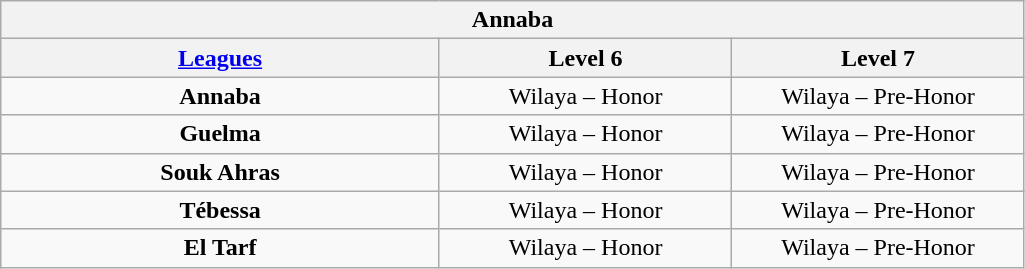<table class="wikitable" style="text-align: center;">
<tr>
<th colspan=3>Annaba</th>
</tr>
<tr>
<th width="30%"><a href='#'>Leagues</a></th>
<th width="20%">Level 6</th>
<th width="20%">Level 7</th>
</tr>
<tr>
<td><strong>Annaba</strong></td>
<td>Wilaya – Honor</td>
<td>Wilaya – Pre-Honor</td>
</tr>
<tr>
<td><strong>Guelma</strong></td>
<td>Wilaya – Honor</td>
<td>Wilaya – Pre-Honor</td>
</tr>
<tr>
<td><strong>Souk Ahras</strong></td>
<td>Wilaya – Honor</td>
<td>Wilaya – Pre-Honor</td>
</tr>
<tr>
<td><strong>Tébessa</strong></td>
<td>Wilaya – Honor</td>
<td>Wilaya – Pre-Honor</td>
</tr>
<tr>
<td><strong>El Tarf</strong></td>
<td>Wilaya – Honor</td>
<td>Wilaya – Pre-Honor</td>
</tr>
</table>
